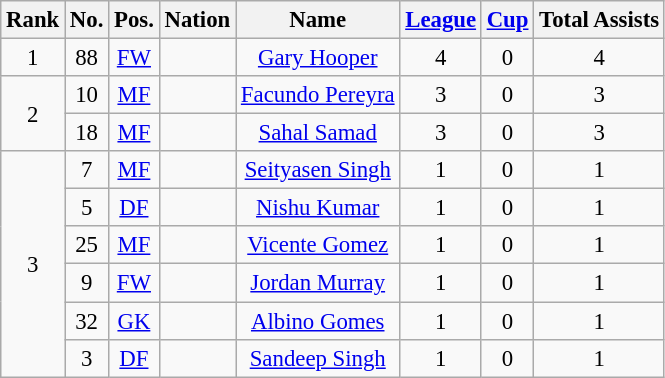<table class="wikitable sortable" style="font-size: 95%; text-align: center;">
<tr>
<th>Rank</th>
<th>No.</th>
<th>Pos.</th>
<th>Nation</th>
<th>Name</th>
<th><a href='#'>League</a></th>
<th><a href='#'>Cup</a></th>
<th>Total Assists</th>
</tr>
<tr>
<td>1</td>
<td>88</td>
<td><a href='#'>FW</a></td>
<td></td>
<td><a href='#'>Gary Hooper</a></td>
<td>4</td>
<td>0</td>
<td>4</td>
</tr>
<tr>
<td rowspan=2>2</td>
<td>10</td>
<td><a href='#'>MF</a></td>
<td></td>
<td><a href='#'>Facundo Pereyra</a></td>
<td>3</td>
<td>0</td>
<td>3</td>
</tr>
<tr>
<td>18</td>
<td><a href='#'>MF</a></td>
<td></td>
<td><a href='#'>Sahal Samad</a></td>
<td>3</td>
<td>0</td>
<td>3</td>
</tr>
<tr>
<td rowspan=6>3</td>
<td>7</td>
<td><a href='#'>MF</a></td>
<td></td>
<td><a href='#'>Seityasen Singh</a></td>
<td>1</td>
<td>0</td>
<td>1</td>
</tr>
<tr>
<td>5</td>
<td><a href='#'>DF</a></td>
<td></td>
<td><a href='#'>Nishu Kumar</a></td>
<td>1</td>
<td>0</td>
<td>1</td>
</tr>
<tr>
<td>25</td>
<td><a href='#'>MF</a></td>
<td></td>
<td><a href='#'>Vicente Gomez</a></td>
<td>1</td>
<td>0</td>
<td>1</td>
</tr>
<tr>
<td>9</td>
<td><a href='#'>FW</a></td>
<td></td>
<td><a href='#'>Jordan Murray</a></td>
<td>1</td>
<td>0</td>
<td>1</td>
</tr>
<tr>
<td>32</td>
<td><a href='#'>GK</a></td>
<td></td>
<td><a href='#'>Albino Gomes</a></td>
<td>1</td>
<td>0</td>
<td>1</td>
</tr>
<tr>
<td>3</td>
<td><a href='#'>DF</a></td>
<td></td>
<td><a href='#'>Sandeep Singh</a></td>
<td>1</td>
<td>0</td>
<td>1</td>
</tr>
</table>
